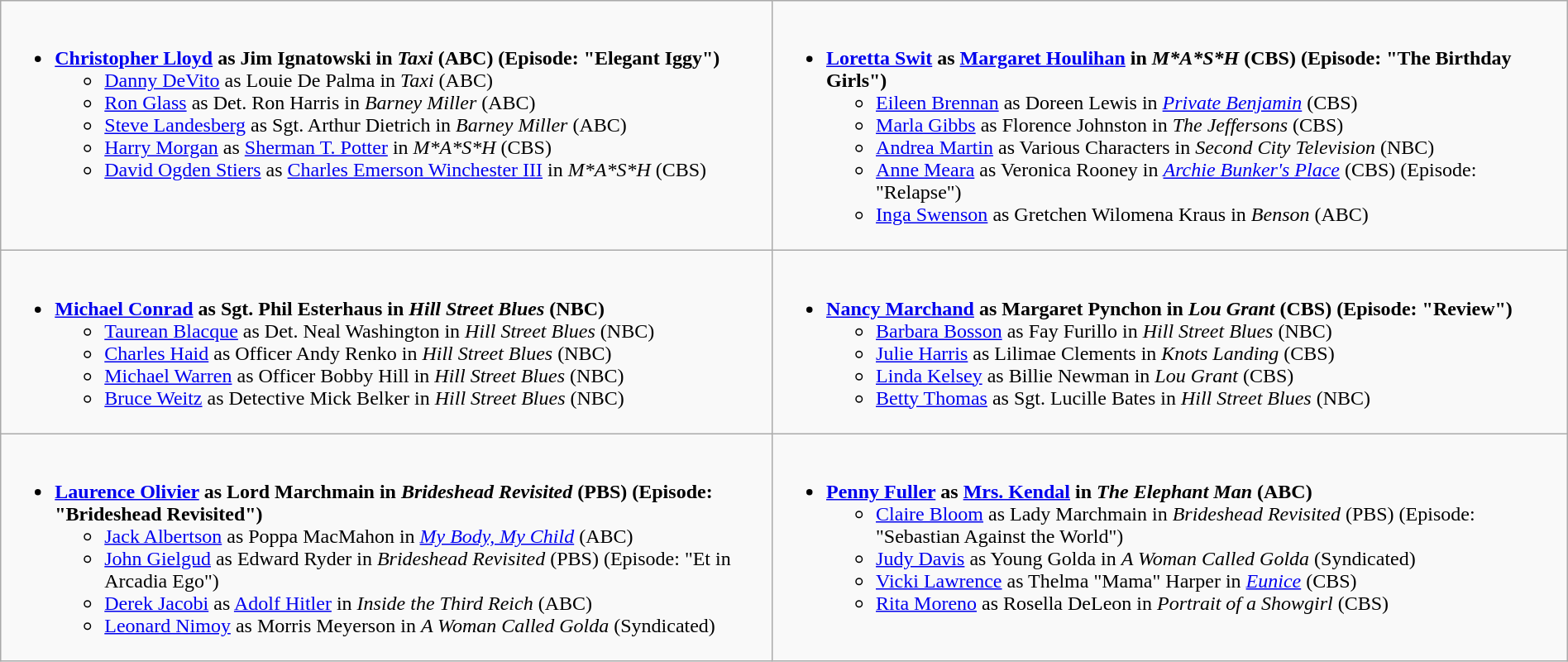<table class=wikitable width="100%">
<tr>
<td style="vertical-align:top;"><br><ul><li><strong><a href='#'>Christopher Lloyd</a> as Jim Ignatowski in <em>Taxi</em> (ABC) (Episode: "Elegant Iggy")</strong><ul><li><a href='#'>Danny DeVito</a> as Louie De Palma in <em>Taxi</em> (ABC)</li><li><a href='#'>Ron Glass</a> as Det. Ron Harris in <em>Barney Miller</em> (ABC)</li><li><a href='#'>Steve Landesberg</a> as Sgt. Arthur Dietrich in <em>Barney Miller</em> (ABC)</li><li><a href='#'>Harry Morgan</a> as <a href='#'>Sherman T. Potter</a> in <em>M*A*S*H</em> (CBS)</li><li><a href='#'>David Ogden Stiers</a> as <a href='#'>Charles Emerson Winchester III</a> in <em>M*A*S*H</em> (CBS)</li></ul></li></ul></td>
<td style="vertical-align:top;"><br><ul><li><strong><a href='#'>Loretta Swit</a> as <a href='#'>Margaret Houlihan</a> in <em>M*A*S*H</em> (CBS) (Episode: "The Birthday Girls")</strong><ul><li><a href='#'>Eileen Brennan</a> as Doreen Lewis in <em><a href='#'>Private Benjamin</a></em> (CBS)</li><li><a href='#'>Marla Gibbs</a> as Florence Johnston in <em>The Jeffersons</em> (CBS)</li><li><a href='#'>Andrea Martin</a> as Various Characters in <em>Second City Television</em> (NBC)</li><li><a href='#'>Anne Meara</a> as Veronica Rooney in <em><a href='#'>Archie Bunker's Place</a></em> (CBS) (Episode: "Relapse")</li><li><a href='#'>Inga Swenson</a> as Gretchen Wilomena Kraus in <em>Benson</em> (ABC)</li></ul></li></ul></td>
</tr>
<tr>
<td style="vertical-align:top;"><br><ul><li><strong><a href='#'>Michael Conrad</a> as Sgt. Phil Esterhaus in <em>Hill Street Blues</em> (NBC)</strong><ul><li><a href='#'>Taurean Blacque</a> as Det. Neal Washington in <em>Hill Street Blues</em> (NBC)</li><li><a href='#'>Charles Haid</a> as Officer Andy Renko in <em>Hill Street Blues</em> (NBC)</li><li><a href='#'>Michael Warren</a> as Officer Bobby Hill in <em>Hill Street Blues</em> (NBC)</li><li><a href='#'>Bruce Weitz</a> as Detective Mick Belker in <em>Hill Street Blues</em> (NBC)</li></ul></li></ul></td>
<td style="vertical-align:top;"><br><ul><li><strong><a href='#'>Nancy Marchand</a> as Margaret Pynchon in <em>Lou Grant</em> (CBS) (Episode: "Review")</strong><ul><li><a href='#'>Barbara Bosson</a> as Fay Furillo in <em>Hill Street Blues</em> (NBC)</li><li><a href='#'>Julie Harris</a> as Lilimae Clements in <em>Knots Landing</em> (CBS)</li><li><a href='#'>Linda Kelsey</a> as Billie Newman in <em>Lou Grant</em> (CBS)</li><li><a href='#'>Betty Thomas</a> as Sgt. Lucille Bates in <em>Hill Street Blues</em> (NBC)</li></ul></li></ul></td>
</tr>
<tr>
<td style="vertical-align:top;"><br><ul><li><strong><a href='#'>Laurence Olivier</a> as Lord Marchmain in <em>Brideshead Revisited</em> (PBS) (Episode: "Brideshead Revisited")</strong><ul><li><a href='#'>Jack Albertson</a> as Poppa MacMahon in <em><a href='#'>My Body, My Child</a></em> (ABC)</li><li><a href='#'>John Gielgud</a> as Edward Ryder in <em>Brideshead Revisited</em> (PBS) (Episode: "Et in Arcadia Ego")</li><li><a href='#'>Derek Jacobi</a> as <a href='#'>Adolf Hitler</a> in <em>Inside the Third Reich</em> (ABC)</li><li><a href='#'>Leonard Nimoy</a> as Morris Meyerson in <em>A Woman Called Golda</em> (Syndicated)</li></ul></li></ul></td>
<td style="vertical-align:top;"><br><ul><li><strong><a href='#'>Penny Fuller</a> as <a href='#'>Mrs. Kendal</a> in <em>The Elephant Man</em> (ABC)</strong><ul><li><a href='#'>Claire Bloom</a> as Lady Marchmain in <em>Brideshead Revisited</em> (PBS) (Episode: "Sebastian Against the World")</li><li><a href='#'>Judy Davis</a> as Young Golda in <em>A Woman Called Golda</em> (Syndicated)</li><li><a href='#'>Vicki Lawrence</a> as Thelma "Mama" Harper in <em><a href='#'>Eunice</a></em> (CBS)</li><li><a href='#'>Rita Moreno</a> as Rosella DeLeon in <em>Portrait of a Showgirl</em> (CBS)</li></ul></li></ul></td>
</tr>
</table>
